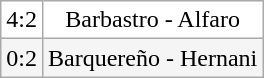<table class="wikitable">
<tr align=center bgcolor=white>
<td>4:2</td>
<td>Barbastro - Alfaro</td>
</tr>
<tr align=center bgcolor=#F5F5F5>
<td>0:2</td>
<td>Barquereño - Hernani</td>
</tr>
</table>
